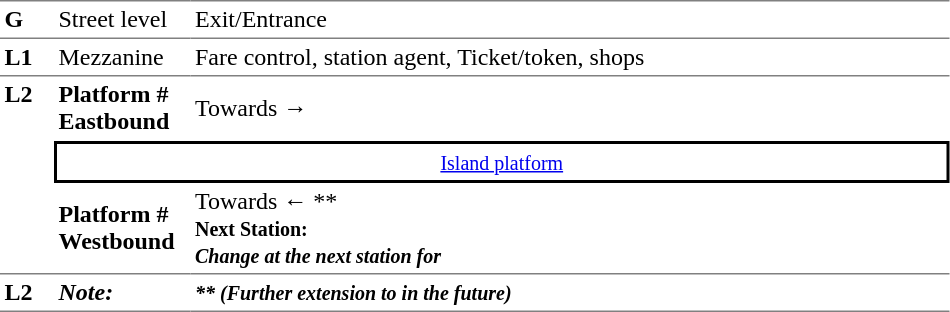<table border="0" cellspacing="0" cellpadding="3">
<tr>
<td width="30" valign="top" style="border-top:solid 1px gray;border-bottom:solid 1px gray;"><strong>G</strong></td>
<td width="85" valign="top" style="border-top:solid 1px gray;border-bottom:solid 1px gray;">Street level</td>
<td width="500" valign="top" style="border-top:solid 1px gray;border-bottom:solid 1px gray;">Exit/Entrance</td>
</tr>
<tr>
<td style="border-bottom:solid 1px gray;"><strong>L1</strong></td>
<td style="border-bottom:solid 1px gray;">Mezzanine</td>
<td style="border-bottom:solid 1px gray;">Fare control, station agent, Ticket/token, shops</td>
</tr>
<tr>
<td rowspan="3" width="30" valign="top" style="border-bottom:solid 1px gray;"><strong>L2</strong></td>
<td width="85" style="border-bottom:solid 1px white;"><span><strong>Platform #</strong><br><strong>Eastbound</strong></span></td>
<td width="500" style="border-bottom:solid 1px white;">Towards → </td>
</tr>
<tr>
<td colspan="2" style="border-top:solid 2px black;border-right:solid 2px black;border-left:solid 2px black;border-bottom:solid 2px black;text-align:center;"><small><a href='#'>Island platform</a></small></td>
</tr>
<tr>
<td width="85" style="border-bottom:solid 1px gray;"><span><strong>Platform #</strong><br><strong>Westbound</strong></span></td>
<td width="500" style="border-bottom:solid 1px gray;">Towards ←  **<br><small><strong>Next Station:</strong> <br><strong><em>Change at the next station for </em></strong></small></td>
</tr>
<tr>
<td style="border-bottom:solid 1px gray;" width="30" valign="top"><strong>L2</strong></td>
<td style="border-bottom:solid 1px gray;" width="85" valign="top"><strong><em>Note:</em></strong></td>
<td style="border-bottom:solid 1px gray;" width="500" valign="top"><strong><em><small>** (Further extension to  in the future)</small></em></strong></td>
</tr>
<tr>
</tr>
</table>
